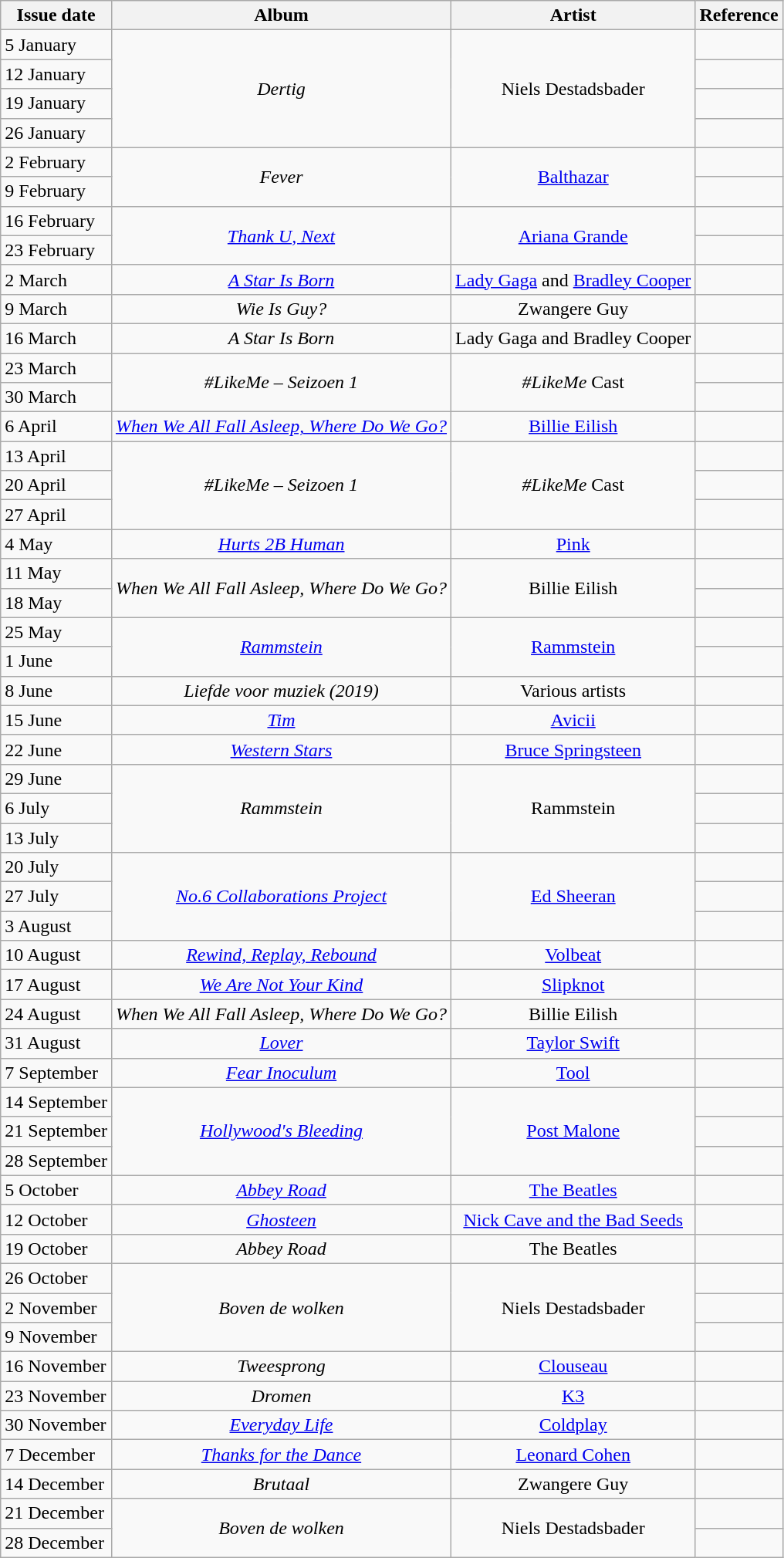<table class="wikitable">
<tr>
<th>Issue date</th>
<th>Album</th>
<th>Artist</th>
<th>Reference</th>
</tr>
<tr>
<td>5 January</td>
<td align="center" rowspan="4"><em>Dertig</em></td>
<td align="center" rowspan="4">Niels Destadsbader</td>
<td align="center"></td>
</tr>
<tr>
<td>12 January</td>
<td align="center"></td>
</tr>
<tr>
<td>19 January</td>
<td align="center"></td>
</tr>
<tr>
<td>26 January</td>
<td align="center"></td>
</tr>
<tr>
<td>2 February</td>
<td align="center" rowspan="2"><em>Fever</em></td>
<td align="center" rowspan="2"><a href='#'>Balthazar</a></td>
<td align="center"></td>
</tr>
<tr>
<td>9 February</td>
<td align="center"></td>
</tr>
<tr>
<td>16 February</td>
<td align="center" rowspan="2"><em><a href='#'>Thank U, Next</a></em></td>
<td align="center" rowspan="2"><a href='#'>Ariana Grande</a></td>
<td align="center"></td>
</tr>
<tr>
<td>23 February</td>
<td align="center"></td>
</tr>
<tr>
<td>2 March</td>
<td align="center"><em><a href='#'>A Star Is Born</a></em></td>
<td align="center"><a href='#'>Lady Gaga</a> and <a href='#'>Bradley Cooper</a></td>
<td align="center"></td>
</tr>
<tr>
<td>9 March</td>
<td align="center"><em>Wie Is Guy?</em></td>
<td align="center">Zwangere Guy</td>
<td align="center"></td>
</tr>
<tr>
<td>16 March</td>
<td align="center"><em>A Star Is Born</em></td>
<td align="center">Lady Gaga and Bradley Cooper</td>
<td align="center"></td>
</tr>
<tr>
<td>23 March</td>
<td align="center" rowspan="2"><em>#LikeMe – Seizoen 1</em></td>
<td align="center" rowspan="2"><em>#LikeMe</em> Cast</td>
<td align="center"></td>
</tr>
<tr>
<td>30 March</td>
<td align="center"></td>
</tr>
<tr>
<td>6 April</td>
<td align="center"><em><a href='#'>When We All Fall Asleep, Where Do We Go?</a></em></td>
<td align="center"><a href='#'>Billie Eilish</a></td>
<td align="center"></td>
</tr>
<tr>
<td>13 April</td>
<td align="center" rowspan="3"><em>#LikeMe – Seizoen 1</em></td>
<td align="center" rowspan="3"><em>#LikeMe</em> Cast</td>
<td align="center"></td>
</tr>
<tr>
<td>20 April</td>
<td align="center"></td>
</tr>
<tr>
<td>27 April</td>
<td align="center"></td>
</tr>
<tr>
<td>4 May</td>
<td align="center"><em><a href='#'>Hurts 2B Human</a></em></td>
<td align="center"><a href='#'>Pink</a></td>
<td align="center"></td>
</tr>
<tr>
<td>11 May</td>
<td align="center" rowspan="2"><em>When We All Fall Asleep, Where Do We Go?</em></td>
<td align="center" rowspan="2">Billie Eilish</td>
<td align="center"></td>
</tr>
<tr>
<td>18 May</td>
<td align="center"></td>
</tr>
<tr>
<td>25 May</td>
<td align="center" rowspan="2"><em><a href='#'>Rammstein</a></em></td>
<td align="center" rowspan="2"><a href='#'>Rammstein</a></td>
<td align="center"></td>
</tr>
<tr>
<td>1 June</td>
<td align="center"></td>
</tr>
<tr>
<td>8 June</td>
<td align="center"><em>Liefde voor muziek (2019)</em></td>
<td align="center">Various artists</td>
<td align="center"></td>
</tr>
<tr>
<td>15 June</td>
<td align="center"><em><a href='#'>Tim</a></em></td>
<td align="center"><a href='#'>Avicii</a></td>
<td align="center"></td>
</tr>
<tr>
<td>22 June</td>
<td align="center"><em><a href='#'>Western Stars</a></em></td>
<td align="center"><a href='#'>Bruce Springsteen</a></td>
<td align="center"></td>
</tr>
<tr>
<td>29 June</td>
<td align="center" rowspan="3"><em>Rammstein</em></td>
<td align="center" rowspan="3">Rammstein</td>
<td align="center"></td>
</tr>
<tr>
<td>6 July</td>
<td align="center"></td>
</tr>
<tr>
<td>13 July</td>
<td align="center"></td>
</tr>
<tr>
<td>20 July</td>
<td align="center" rowspan="3"><em><a href='#'>No.6 Collaborations Project</a></em></td>
<td align="center" rowspan="3"><a href='#'>Ed Sheeran</a></td>
<td align="center"></td>
</tr>
<tr>
<td>27 July</td>
<td align="center"></td>
</tr>
<tr>
<td>3 August</td>
<td align="center"></td>
</tr>
<tr>
<td>10 August</td>
<td align="center"><em><a href='#'>Rewind, Replay, Rebound</a></em></td>
<td align="center"><a href='#'>Volbeat</a></td>
<td align="center"></td>
</tr>
<tr>
<td>17 August</td>
<td align="center"><em><a href='#'>We Are Not Your Kind</a></em></td>
<td align="center"><a href='#'>Slipknot</a></td>
<td align="center"></td>
</tr>
<tr>
<td>24 August</td>
<td align="center"><em>When We All Fall Asleep, Where Do We Go?</em></td>
<td align="center">Billie Eilish</td>
<td align="center"></td>
</tr>
<tr>
<td>31 August</td>
<td align="center"><em><a href='#'>Lover</a></em></td>
<td align="center"><a href='#'>Taylor Swift</a></td>
<td align="center"></td>
</tr>
<tr>
<td>7 September</td>
<td align="center"><em><a href='#'>Fear Inoculum</a></em></td>
<td align="center"><a href='#'>Tool</a></td>
<td align="center"></td>
</tr>
<tr>
<td>14 September</td>
<td align="center" rowspan="3"><em><a href='#'>Hollywood's Bleeding</a></em></td>
<td align="center" rowspan="3"><a href='#'>Post Malone</a></td>
<td align="center"></td>
</tr>
<tr>
<td>21 September</td>
<td align="center"></td>
</tr>
<tr>
<td>28 September</td>
<td align="center"></td>
</tr>
<tr>
<td>5 October</td>
<td align="center"><em><a href='#'>Abbey Road</a></em></td>
<td align="center"><a href='#'>The Beatles</a></td>
<td align="center"></td>
</tr>
<tr>
<td>12 October</td>
<td align="center"><em><a href='#'>Ghosteen</a></em></td>
<td align="center"><a href='#'>Nick Cave and the Bad Seeds</a></td>
<td align="center"></td>
</tr>
<tr>
<td>19 October</td>
<td align="center"><em>Abbey Road</em></td>
<td align="center">The Beatles</td>
<td align="center"></td>
</tr>
<tr>
<td>26 October</td>
<td align="center" rowspan="3"><em>Boven de wolken</em></td>
<td align="center" rowspan="3">Niels Destadsbader</td>
<td align="center"></td>
</tr>
<tr>
<td>2 November</td>
<td align="center"></td>
</tr>
<tr>
<td>9 November</td>
<td align="center"></td>
</tr>
<tr>
<td>16 November</td>
<td align="center"><em>Tweesprong</em></td>
<td align="center"><a href='#'>Clouseau</a></td>
<td align="center"></td>
</tr>
<tr>
<td>23 November</td>
<td align="center"><em>Dromen</em></td>
<td align="center"><a href='#'>K3</a></td>
<td align="center"></td>
</tr>
<tr>
<td>30 November</td>
<td align="center"><em><a href='#'>Everyday Life</a></em></td>
<td align="center"><a href='#'>Coldplay</a></td>
<td align="center"></td>
</tr>
<tr>
<td>7 December</td>
<td align="center"><em><a href='#'>Thanks for the Dance</a></em></td>
<td align="center"><a href='#'>Leonard Cohen</a></td>
<td align="center"></td>
</tr>
<tr>
<td>14 December</td>
<td align="center"><em>Brutaal</em></td>
<td align="center">Zwangere Guy</td>
<td align="center"></td>
</tr>
<tr>
<td>21 December</td>
<td align="center" rowspan="2"><em>Boven de wolken</em></td>
<td align="center" rowspan="2">Niels Destadsbader</td>
<td align="center"></td>
</tr>
<tr>
<td>28 December</td>
<td align="center"></td>
</tr>
</table>
